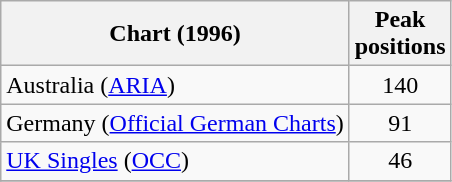<table class="wikitable sortable">
<tr>
<th align="left">Chart (1996)</th>
<th align="center">Peak<br>positions</th>
</tr>
<tr>
<td align="left">Australia (<a href='#'>ARIA</a>)</td>
<td align="center">140</td>
</tr>
<tr>
<td align="left">Germany (<a href='#'>Official German Charts</a>)</td>
<td align="center">91</td>
</tr>
<tr>
<td align="left"><a href='#'>UK Singles</a> (<a href='#'>OCC</a>)</td>
<td align="center">46</td>
</tr>
<tr>
</tr>
</table>
